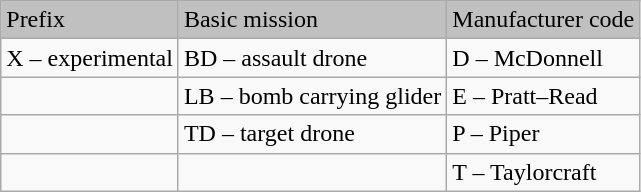<table class="wikitable">
<tr>
<td style="background:silver;">Prefix</td>
<td style="background:silver;">Basic mission</td>
<td style="background:silver;">Manufacturer code</td>
</tr>
<tr>
<td>X – experimental</td>
<td>BD – assault drone</td>
<td>D – McDonnell</td>
</tr>
<tr>
<td></td>
<td>LB – bomb carrying glider</td>
<td>E – Pratt–Read</td>
</tr>
<tr>
<td></td>
<td>TD – target drone</td>
<td>P – Piper</td>
</tr>
<tr>
<td></td>
<td></td>
<td>T – Taylorcraft</td>
</tr>
</table>
